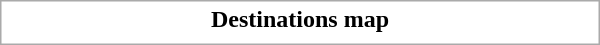<table class="collapsible collapsed" style="border:1px #aaa solid; width:25em; margin:0.2em auto">
<tr>
<th>Destinations map</th>
</tr>
<tr>
<td></td>
</tr>
</table>
